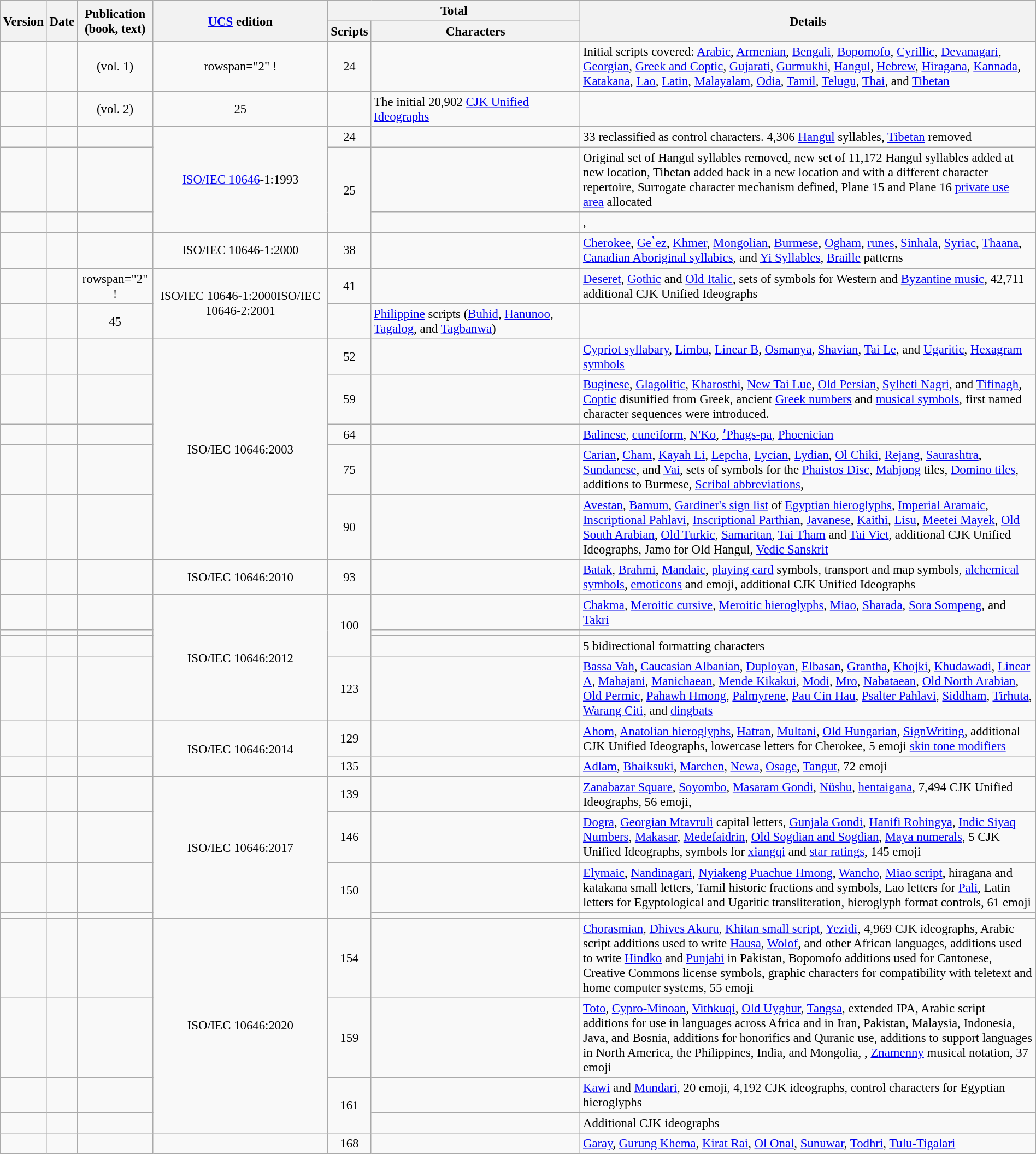<table class="wikitable sortable sticky-header-multi" style="font-size:95%; width:100%; text-align:center">
<tr>
<th scope="col" rowspan="2">Version</th>
<th scope="col" rowspan="2">Date</th>
<th scope="col" rowspan="2" class="unsortable">Publication<br>(book, text)</th>
<th scope="col" rowspan="2"><a href='#'>UCS</a> edition</th>
<th colspan="2">Total</th>
<th scope="col" rowspan="2" style="width:44%" class="unsortable">Details</th>
</tr>
<tr>
<th scope="col">Scripts</th>
<th scope="col">Characters</th>
</tr>
<tr id="1.0.0">
<td></td>
<td></td>
<td> (vol. 1)</td>
<td>rowspan="2" ! </td>
<td>24</td>
<td></td>
<td style="text-align:left">Initial scripts covered: <a href='#'>Arabic</a>, <a href='#'>Armenian</a>, <a href='#'>Bengali</a>, <a href='#'>Bopomofo</a>, <a href='#'>Cyrillic</a>, <a href='#'>Devanagari</a>, <a href='#'>Georgian</a>, <a href='#'>Greek and Coptic</a>, <a href='#'>Gujarati</a>, <a href='#'>Gurmukhi</a>, <a href='#'>Hangul</a>, <a href='#'>Hebrew</a>, <a href='#'>Hiragana</a>, <a href='#'>Kannada</a>, <a href='#'>Katakana</a>, <a href='#'>Lao</a>, <a href='#'>Latin</a>, <a href='#'>Malayalam</a>, <a href='#'>Odia</a>, <a href='#'>Tamil</a>, <a href='#'>Telugu</a>, <a href='#'>Thai</a>, and <a href='#'>Tibetan</a></td>
</tr>
<tr id="1.0.1">
<td></td>
<td></td>
<td> (vol. 2)</td>
<td>25</td>
<td></td>
<td style="text-align:left">The initial 20,902 <a href='#'>CJK Unified Ideographs</a></td>
</tr>
<tr id="1.1">
<td></td>
<td></td>
<td></td>
<td rowspan="3"><a href='#'>ISO/IEC 10646</a>-1:1993<br></td>
<td>24</td>
<td></td>
<td style="text-align:left">33 reclassified as control characters. 4,306 <a href='#'>Hangul</a> syllables, <a href='#'>Tibetan</a> removed</td>
</tr>
<tr id="2.0">
<td></td>
<td></td>
<td></td>
<td rowspan="2">25</td>
<td></td>
<td style="text-align:left">Original set of Hangul syllables removed, new set of 11,172 Hangul syllables added at new location, Tibetan added back in a new location and with a different character repertoire, Surrogate character mechanism defined, Plane 15 and Plane 16 <a href='#'>private use area</a> allocated</td>
</tr>
<tr id="2.1">
<td></td>
<td></td>
<td></td>
<td></td>
<td style="text-align:left"><a href='#'></a>, <a href='#'></a></td>
</tr>
<tr id="3.0">
<td></td>
<td></td>
<td></td>
<td>ISO/IEC 10646-1:2000</td>
<td>38</td>
<td></td>
<td style="text-align:left"><a href='#'>Cherokee</a>, <a href='#'>Geʽez</a>, <a href='#'>Khmer</a>, <a href='#'>Mongolian</a>, <a href='#'>Burmese</a>, <a href='#'>Ogham</a>, <a href='#'>runes</a>, <a href='#'>Sinhala</a>, <a href='#'>Syriac</a>, <a href='#'>Thaana</a>, <a href='#'>Canadian Aboriginal syllabics</a>, and <a href='#'>Yi Syllables</a>, <a href='#'>Braille</a> patterns</td>
</tr>
<tr id="3.1">
<td></td>
<td></td>
<td>rowspan="2" ! </td>
<td rowspan="2">ISO/IEC 10646-1:2000ISO/IEC 10646-2:2001</td>
<td>41</td>
<td></td>
<td style="text-align:left"><a href='#'>Deseret</a>, <a href='#'>Gothic</a> and <a href='#'>Old Italic</a>, sets of symbols for Western and <a href='#'>Byzantine music</a>, 42,711 additional CJK Unified Ideographs</td>
</tr>
<tr id="3.2">
<td></td>
<td></td>
<td>45</td>
<td></td>
<td style="text-align:left"><a href='#'>Philippine</a> scripts (<a href='#'>Buhid</a>, <a href='#'>Hanunoo</a>, <a href='#'>Tagalog</a>, and <a href='#'>Tagbanwa</a>)</td>
</tr>
<tr id="4.0">
<td></td>
<td></td>
<td></td>
<td rowspan="5">ISO/IEC 10646:2003<br></td>
<td>52</td>
<td></td>
<td style="text-align:left"><a href='#'>Cypriot syllabary</a>, <a href='#'>Limbu</a>, <a href='#'>Linear B</a>, <a href='#'>Osmanya</a>, <a href='#'>Shavian</a>, <a href='#'>Tai Le</a>, and <a href='#'>Ugaritic</a>, <a href='#'>Hexagram symbols</a></td>
</tr>
<tr id="4.1">
<td></td>
<td></td>
<td></td>
<td>59</td>
<td></td>
<td style="text-align:left"><a href='#'>Buginese</a>, <a href='#'>Glagolitic</a>, <a href='#'>Kharosthi</a>, <a href='#'>New Tai Lue</a>, <a href='#'>Old Persian</a>, <a href='#'>Sylheti Nagri</a>, and <a href='#'>Tifinagh</a>, <a href='#'>Coptic</a> disunified from Greek, ancient <a href='#'>Greek numbers</a> and <a href='#'>musical symbols</a>, first named character sequences were introduced.</td>
</tr>
<tr id="5.0">
<td></td>
<td></td>
<td></td>
<td>64</td>
<td></td>
<td style="text-align:left"><a href='#'>Balinese</a>, <a href='#'>cuneiform</a>, <a href='#'>N'Ko</a>, <a href='#'>ʼPhags-pa</a>, <a href='#'>Phoenician</a></td>
</tr>
<tr id="5.1">
<td></td>
<td></td>
<td></td>
<td>75</td>
<td></td>
<td style="text-align:left"><a href='#'>Carian</a>, <a href='#'>Cham</a>, <a href='#'>Kayah Li</a>, <a href='#'>Lepcha</a>, <a href='#'>Lycian</a>, <a href='#'>Lydian</a>, <a href='#'>Ol Chiki</a>, <a href='#'>Rejang</a>, <a href='#'>Saurashtra</a>, <a href='#'>Sundanese</a>, and <a href='#'>Vai</a>, sets of symbols for the <a href='#'>Phaistos Disc</a>, <a href='#'>Mahjong</a> tiles, <a href='#'>Domino tiles</a>, additions to Burmese, <a href='#'>Scribal abbreviations</a>, <a href='#'></a></td>
</tr>
<tr id="5.2">
<td></td>
<td></td>
<td></td>
<td>90</td>
<td></td>
<td style="text-align:left"><a href='#'>Avestan</a>, <a href='#'>Bamum</a>, <a href='#'>Gardiner's sign list</a> of <a href='#'>Egyptian hieroglyphs</a>, <a href='#'>Imperial Aramaic</a>, <a href='#'>Inscriptional Pahlavi</a>, <a href='#'>Inscriptional Parthian</a>, <a href='#'>Javanese</a>, <a href='#'>Kaithi</a>, <a href='#'>Lisu</a>, <a href='#'>Meetei Mayek</a>, <a href='#'>Old South Arabian</a>, <a href='#'>Old Turkic</a>, <a href='#'>Samaritan</a>, <a href='#'>Tai Tham</a> and <a href='#'>Tai Viet</a>, additional CJK Unified Ideographs, Jamo for Old Hangul, <a href='#'>Vedic Sanskrit</a></td>
</tr>
<tr id="6.0">
<td></td>
<td></td>
<td></td>
<td>ISO/IEC 10646:2010<br></td>
<td>93</td>
<td></td>
<td style="text-align:left"><a href='#'>Batak</a>, <a href='#'>Brahmi</a>, <a href='#'>Mandaic</a>, <a href='#'>playing card</a> symbols, transport and map symbols, <a href='#'>alchemical symbols</a>, <a href='#'>emoticons</a> and emoji, additional CJK Unified Ideographs</td>
</tr>
<tr id="6.1">
<td></td>
<td></td>
<td></td>
<td rowspan="4">ISO/IEC 10646:2012<br></td>
<td rowspan="3">100</td>
<td></td>
<td style="text-align:left"><a href='#'>Chakma</a>, <a href='#'>Meroitic cursive</a>, <a href='#'>Meroitic hieroglyphs</a>, <a href='#'>Miao</a>, <a href='#'>Sharada</a>, <a href='#'>Sora Sompeng</a>, and <a href='#'>Takri</a></td>
</tr>
<tr id="6.2">
<td></td>
<td></td>
<td></td>
<td></td>
<td style="text-align:left"></td>
</tr>
<tr id="6.3">
<td></td>
<td></td>
<td></td>
<td></td>
<td style="text-align:left">5 bidirectional formatting characters</td>
</tr>
<tr id="7.0">
<td></td>
<td></td>
<td></td>
<td>123</td>
<td></td>
<td style="text-align:left"><a href='#'>Bassa Vah</a>, <a href='#'>Caucasian Albanian</a>, <a href='#'>Duployan</a>, <a href='#'>Elbasan</a>, <a href='#'>Grantha</a>, <a href='#'>Khojki</a>, <a href='#'>Khudawadi</a>, <a href='#'>Linear A</a>, <a href='#'>Mahajani</a>, <a href='#'>Manichaean</a>, <a href='#'>Mende Kikakui</a>, <a href='#'>Modi</a>, <a href='#'>Mro</a>, <a href='#'>Nabataean</a>, <a href='#'>Old North Arabian</a>, <a href='#'>Old Permic</a>, <a href='#'>Pahawh Hmong</a>, <a href='#'>Palmyrene</a>, <a href='#'>Pau Cin Hau</a>, <a href='#'>Psalter Pahlavi</a>, <a href='#'>Siddham</a>, <a href='#'>Tirhuta</a>, <a href='#'>Warang Citi</a>, and <a href='#'>dingbats</a></td>
</tr>
<tr id="8.0">
<td></td>
<td></td>
<td></td>
<td rowspan="2">ISO/IEC 10646:2014<br></td>
<td>129</td>
<td></td>
<td style="text-align:left"><a href='#'>Ahom</a>, <a href='#'>Anatolian hieroglyphs</a>, <a href='#'>Hatran</a>, <a href='#'>Multani</a>, <a href='#'>Old Hungarian</a>, <a href='#'>SignWriting</a>, additional CJK Unified Ideographs, lowercase letters for Cherokee, 5 emoji <a href='#'>skin tone modifiers</a></td>
</tr>
<tr id="9.0">
<td></td>
<td></td>
<td></td>
<td>135</td>
<td></td>
<td style="text-align:left"><a href='#'>Adlam</a>, <a href='#'>Bhaiksuki</a>, <a href='#'>Marchen</a>, <a href='#'>Newa</a>, <a href='#'>Osage</a>, <a href='#'>Tangut</a>, 72 emoji</td>
</tr>
<tr id="10.0">
<td></td>
<td></td>
<td></td>
<td rowspan="4">ISO/IEC 10646:2017<br></td>
<td>139</td>
<td></td>
<td style="text-align:left"><a href='#'>Zanabazar Square</a>, <a href='#'>Soyombo</a>, <a href='#'>Masaram Gondi</a>, <a href='#'>Nüshu</a>, <a href='#'>hentaigana</a>, 7,494 CJK Unified Ideographs, 56 emoji, <a href='#'></a></td>
</tr>
<tr id="11.0">
<td></td>
<td></td>
<td></td>
<td>146</td>
<td></td>
<td style="text-align:left"><a href='#'>Dogra</a>, <a href='#'>Georgian Mtavruli</a> capital letters, <a href='#'>Gunjala Gondi</a>, <a href='#'>Hanifi Rohingya</a>, <a href='#'>Indic Siyaq Numbers</a>, <a href='#'>Makasar</a>, <a href='#'>Medefaidrin</a>, <a href='#'>Old Sogdian and Sogdian</a>, <a href='#'>Maya numerals</a>, 5 CJK Unified Ideographs, symbols for <a href='#'>xiangqi</a> and <a href='#'>star ratings</a>, 145 emoji</td>
</tr>
<tr id="12.0">
<td></td>
<td></td>
<td></td>
<td rowspan=2>150</td>
<td></td>
<td style="text-align:left"><a href='#'>Elymaic</a>, <a href='#'>Nandinagari</a>, <a href='#'>Nyiakeng Puachue Hmong</a>, <a href='#'>Wancho</a>, <a href='#'>Miao script</a>, hiragana and katakana small letters, Tamil historic fractions and symbols, Lao letters for <a href='#'>Pali</a>, Latin letters for Egyptological and Ugaritic transliteration, hieroglyph format controls, 61 emoji</td>
</tr>
<tr id="12.1">
<td></td>
<td></td>
<td></td>
<td></td>
<td style="text-align:left"><a href='#'></a></td>
</tr>
<tr id="13.0">
<td></td>
<td></td>
<td></td>
<td rowspan="4">ISO/IEC 10646:2020<br></td>
<td>154</td>
<td></td>
<td style="text-align:left"><a href='#'>Chorasmian</a>, <a href='#'>Dhives Akuru</a>, <a href='#'>Khitan small script</a>, <a href='#'>Yezidi</a>, 4,969 CJK ideographs, Arabic script additions used to write <a href='#'>Hausa</a>, <a href='#'>Wolof</a>, and other African languages, additions used to write <a href='#'>Hindko</a> and <a href='#'>Punjabi</a> in Pakistan, Bopomofo additions used for Cantonese, Creative Commons license symbols, graphic characters for compatibility with teletext and home computer systems, 55 emoji</td>
</tr>
<tr id="14.0">
<td></td>
<td></td>
<td></td>
<td>159</td>
<td></td>
<td style="text-align:left"><a href='#'>Toto</a>, <a href='#'>Cypro-Minoan</a>, <a href='#'>Vithkuqi</a>, <a href='#'>Old Uyghur</a>, <a href='#'>Tangsa</a>, extended IPA, Arabic script additions for use in languages across Africa and in Iran, Pakistan, Malaysia, Indonesia, Java, and Bosnia, additions for honorifics and Quranic use, additions to support languages in North America, the Philippines, India, and Mongolia, <a href='#'></a>, <a href='#'>Znamenny</a> musical notation, 37 emoji</td>
</tr>
<tr id="15.0">
<td></td>
<td></td>
<td></td>
<td rowspan="2">161</td>
<td></td>
<td style="text-align:left"><a href='#'>Kawi</a> and <a href='#'>Mundari</a>, 20 emoji, 4,192 CJK ideographs, control characters for Egyptian hieroglyphs</td>
</tr>
<tr id="15.1">
<td></td>
<td></td>
<td></td>
<td></td>
<td style="text-align:left">Additional CJK ideographs</td>
</tr>
<tr id="16.0">
<td></td>
<td></td>
<td></td>
<td></td>
<td>168</td>
<td></td>
<td style="text-align:left"><a href='#'>Garay</a>, <a href='#'>Gurung Khema</a>, <a href='#'>Kirat Rai</a>, <a href='#'>Ol Onal</a>, <a href='#'>Sunuwar</a>, <a href='#'>Todhri</a>, <a href='#'>Tulu-Tigalari</a></td>
</tr>
</table>
